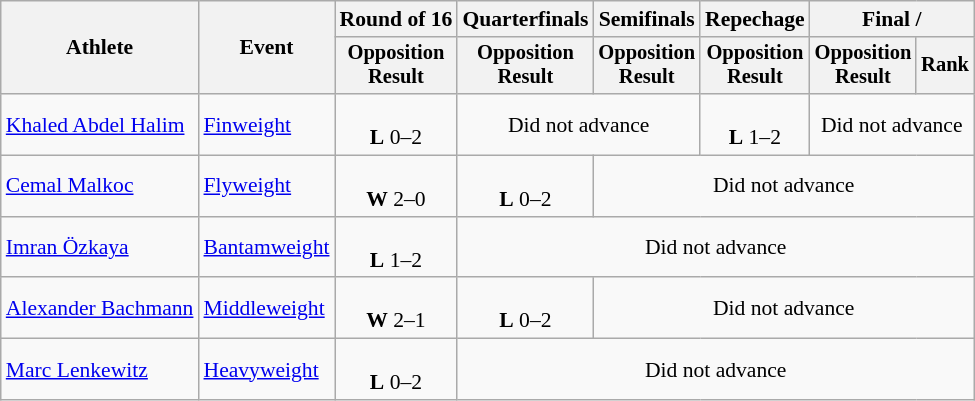<table class="wikitable" style="font-size:90%">
<tr>
<th rowspan=2>Athlete</th>
<th rowspan=2>Event</th>
<th>Round of 16</th>
<th>Quarterfinals</th>
<th>Semifinals</th>
<th>Repechage</th>
<th colspan=2>Final / </th>
</tr>
<tr style="font-size:95%">
<th>Opposition<br>Result</th>
<th>Opposition<br>Result</th>
<th>Opposition<br>Result</th>
<th>Opposition<br>Result</th>
<th>Opposition<br>Result</th>
<th>Rank</th>
</tr>
<tr align=center>
<td align=left><a href='#'>Khaled Abdel Halim</a></td>
<td align=left><a href='#'>Finweight</a></td>
<td><br><strong>L</strong> 0–2</td>
<td colspan=2>Did not advance</td>
<td><br><strong>L</strong> 1–2</td>
<td colspan=2>Did not advance</td>
</tr>
<tr align=center>
<td align=left><a href='#'>Cemal Malkoc</a></td>
<td align=left><a href='#'>Flyweight</a></td>
<td><br><strong>W</strong> 2–0</td>
<td><br><strong>L</strong> 0–2</td>
<td colspan=4>Did not advance</td>
</tr>
<tr align=center>
<td align=left><a href='#'>Imran Özkaya</a></td>
<td align=left><a href='#'>Bantamweight</a></td>
<td><br><strong>L</strong> 1–2</td>
<td colspan=5>Did not advance</td>
</tr>
<tr align=center>
<td align=left><a href='#'>Alexander Bachmann</a></td>
<td align=left><a href='#'>Middleweight</a></td>
<td><br><strong>W</strong> 2–1</td>
<td><br><strong>L</strong> 0–2</td>
<td colspan=4>Did not advance</td>
</tr>
<tr align=center>
<td align=left><a href='#'>Marc Lenkewitz</a></td>
<td align=left><a href='#'>Heavyweight</a></td>
<td><br><strong>L</strong> 0–2</td>
<td colspan=5>Did not advance</td>
</tr>
</table>
